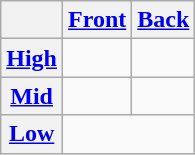<table class="wikitable" style="text-align:center;">
<tr>
<th></th>
<th><a href='#'>Front</a></th>
<th><a href='#'>Back</a></th>
</tr>
<tr>
<th><a href='#'>High</a></th>
<td></td>
<td></td>
</tr>
<tr>
<th><a href='#'>Mid</a></th>
<td></td>
<td></td>
</tr>
<tr>
<th><a href='#'>Low</a></th>
<td colspan=2></td>
</tr>
</table>
